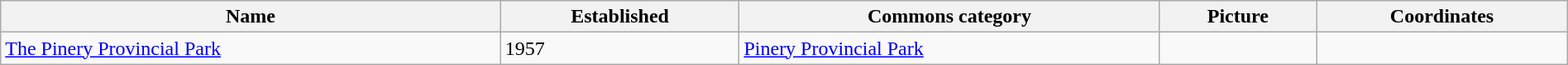<table class='wikitable sortable' style='width:100%'>
<tr>
<th>Name</th>
<th>Established</th>
<th>Commons category</th>
<th>Picture</th>
<th>Coordinates</th>
</tr>
<tr>
<td><a href='#'>The Pinery Provincial Park</a></td>
<td>1957</td>
<td><a href='#'>Pinery Provincial Park</a></td>
<td></td>
<td></td>
</tr>
</table>
